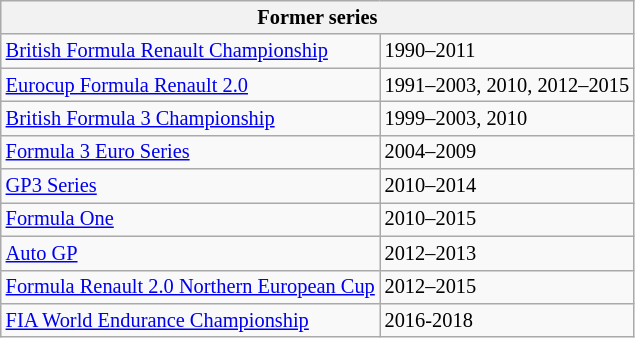<table class="wikitable" border="1" style="font-size:85%;">
<tr>
<th colspan=2>Former series</th>
</tr>
<tr>
<td><a href='#'>British Formula Renault Championship</a></td>
<td>1990–2011</td>
</tr>
<tr>
<td><a href='#'>Eurocup Formula Renault 2.0</a></td>
<td>1991–2003, 2010, 2012–2015</td>
</tr>
<tr>
<td><a href='#'>British Formula 3 Championship</a></td>
<td>1999–2003, 2010</td>
</tr>
<tr>
<td><a href='#'>Formula 3 Euro Series</a></td>
<td>2004–2009</td>
</tr>
<tr>
<td><a href='#'>GP3 Series</a></td>
<td>2010–2014</td>
</tr>
<tr>
<td><a href='#'>Formula One</a></td>
<td>2010–2015</td>
</tr>
<tr>
<td><a href='#'>Auto GP</a></td>
<td>2012–2013</td>
</tr>
<tr>
<td><a href='#'>Formula Renault 2.0 Northern European Cup</a></td>
<td>2012–2015</td>
</tr>
<tr>
<td><a href='#'>FIA World Endurance Championship</a></td>
<td>2016-2018</td>
</tr>
</table>
